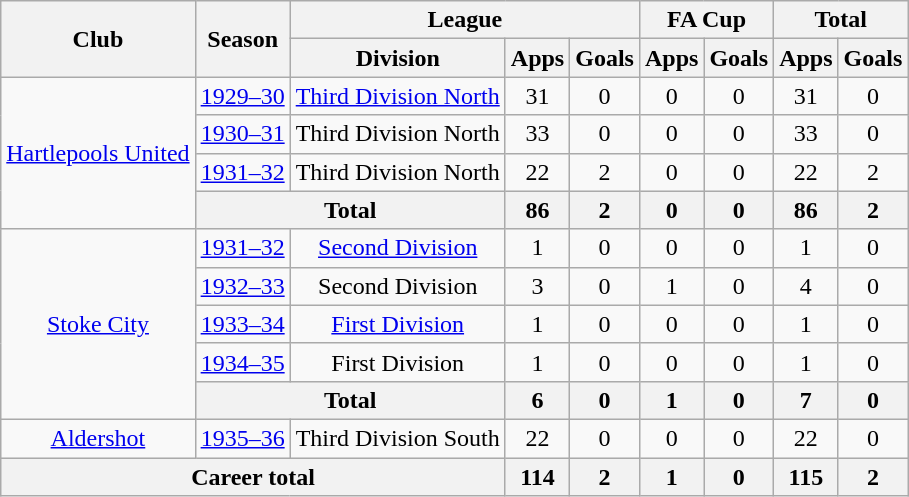<table class="wikitable" style="text-align: center;">
<tr>
<th rowspan="2">Club</th>
<th rowspan="2">Season</th>
<th colspan="3">League</th>
<th colspan="2">FA Cup</th>
<th colspan="2">Total</th>
</tr>
<tr>
<th>Division</th>
<th>Apps</th>
<th>Goals</th>
<th>Apps</th>
<th>Goals</th>
<th>Apps</th>
<th>Goals</th>
</tr>
<tr>
<td rowspan="4"><a href='#'>Hartlepools United</a></td>
<td><a href='#'>1929–30</a></td>
<td><a href='#'>Third Division North</a></td>
<td>31</td>
<td>0</td>
<td>0</td>
<td>0</td>
<td>31</td>
<td>0</td>
</tr>
<tr>
<td><a href='#'>1930–31</a></td>
<td>Third Division North</td>
<td>33</td>
<td>0</td>
<td>0</td>
<td>0</td>
<td>33</td>
<td>0</td>
</tr>
<tr>
<td><a href='#'>1931–32</a></td>
<td>Third Division North</td>
<td>22</td>
<td>2</td>
<td>0</td>
<td>0</td>
<td>22</td>
<td>2</td>
</tr>
<tr>
<th colspan=2>Total</th>
<th>86</th>
<th>2</th>
<th>0</th>
<th>0</th>
<th>86</th>
<th>2</th>
</tr>
<tr>
<td rowspan="5"><a href='#'>Stoke City</a></td>
<td><a href='#'>1931–32</a></td>
<td><a href='#'>Second Division</a></td>
<td>1</td>
<td>0</td>
<td>0</td>
<td>0</td>
<td>1</td>
<td>0</td>
</tr>
<tr>
<td><a href='#'>1932–33</a></td>
<td>Second Division</td>
<td>3</td>
<td>0</td>
<td>1</td>
<td>0</td>
<td>4</td>
<td>0</td>
</tr>
<tr>
<td><a href='#'>1933–34</a></td>
<td><a href='#'>First Division</a></td>
<td>1</td>
<td>0</td>
<td>0</td>
<td>0</td>
<td>1</td>
<td>0</td>
</tr>
<tr>
<td><a href='#'>1934–35</a></td>
<td>First Division</td>
<td>1</td>
<td>0</td>
<td>0</td>
<td>0</td>
<td>1</td>
<td>0</td>
</tr>
<tr>
<th colspan=2>Total</th>
<th>6</th>
<th>0</th>
<th>1</th>
<th>0</th>
<th>7</th>
<th>0</th>
</tr>
<tr>
<td><a href='#'>Aldershot</a></td>
<td><a href='#'>1935–36</a></td>
<td>Third Division South</td>
<td>22</td>
<td>0</td>
<td>0</td>
<td>0</td>
<td>22</td>
<td>0</td>
</tr>
<tr>
<th colspan="3">Career total</th>
<th>114</th>
<th>2</th>
<th>1</th>
<th>0</th>
<th>115</th>
<th>2</th>
</tr>
</table>
